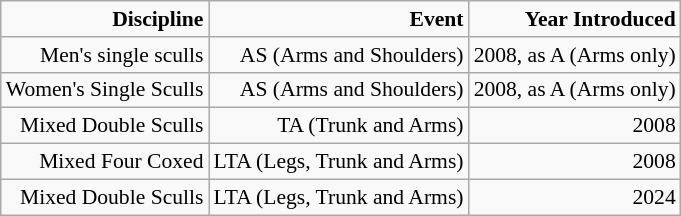<table class="wikitable" style="text-align:right; font-size:90%">
<tr>
<td><strong>Discipline</strong></td>
<td><strong>Event</strong></td>
<td><strong>Year Introduced</strong></td>
</tr>
<tr>
<td>Men's single sculls</td>
<td>AS (Arms and Shoulders)</td>
<td>2008, as A (Arms only)</td>
</tr>
<tr>
<td>Women's Single Sculls</td>
<td>AS (Arms and Shoulders)</td>
<td>2008, as A (Arms only)</td>
</tr>
<tr>
<td>Mixed Double Sculls</td>
<td>TA (Trunk and Arms)</td>
<td>2008</td>
</tr>
<tr>
<td>Mixed Four Coxed</td>
<td>LTA (Legs, Trunk and Arms)</td>
<td>2008</td>
</tr>
<tr>
<td>Mixed Double Sculls</td>
<td>LTA (Legs, Trunk and Arms)</td>
<td>2024</td>
</tr>
</table>
